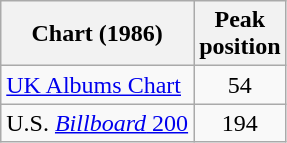<table class="wikitable sortable">
<tr>
<th>Chart (1986)</th>
<th>Peak<br>position</th>
</tr>
<tr>
<td align="left"><a href='#'>UK Albums Chart</a></td>
<td align="center">54</td>
</tr>
<tr>
<td align="left">U.S. <a href='#'><em>Billboard</em> 200</a></td>
<td align="center">194</td>
</tr>
</table>
